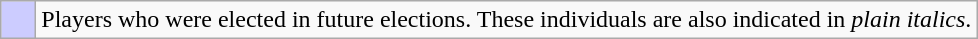<table class="wikitable">
<tr>
<td bgcolor="#ccccff">    </td>
<td>Players who were elected in future elections. These individuals are also indicated in <em>plain italics</em>.</td>
</tr>
</table>
